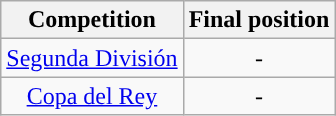<table class="wikitable" style="font-size:100%; text-align:center">
<tr>
<th>Competition</th>
<th>Final position</th>
</tr>
<tr style="background:">
<td><a href='#'>Segunda División</a></td>
<td>-</td>
</tr>
<tr style="background:">
<td><a href='#'>Copa del Rey</a></td>
<td>-</td>
</tr>
</table>
